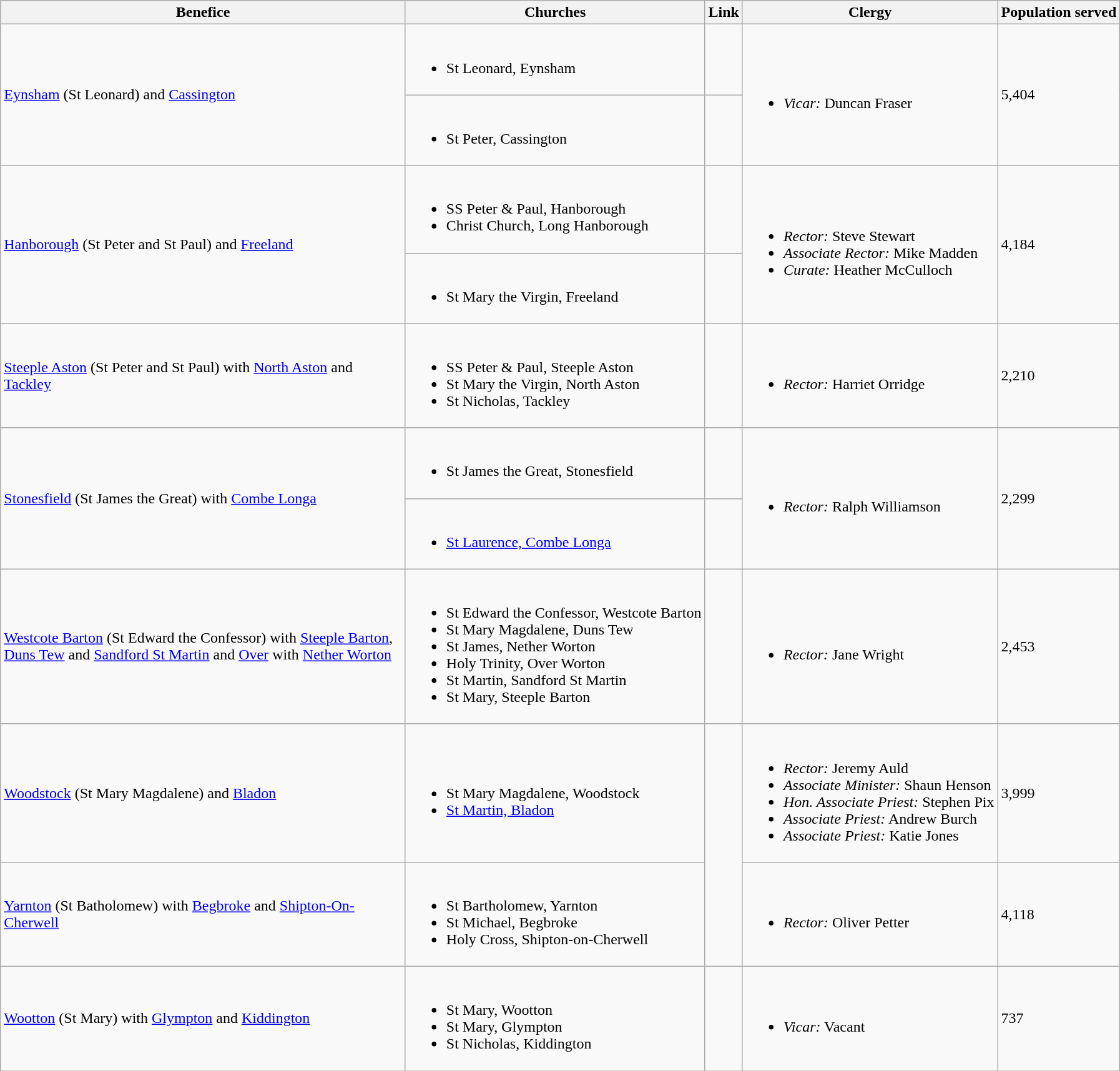<table class="wikitable">
<tr>
<th width="425">Benefice</th>
<th>Churches</th>
<th>Link</th>
<th>Clergy</th>
<th>Population served</th>
</tr>
<tr>
<td rowspan="2"><a href='#'>Eynsham</a> (St Leonard) and <a href='#'>Cassington</a></td>
<td><br><ul><li>St Leonard, Eynsham</li></ul></td>
<td></td>
<td rowspan="2"><br><ul><li><em>Vicar:</em> Duncan Fraser</li></ul></td>
<td rowspan="2">5,404</td>
</tr>
<tr>
<td><br><ul><li>St Peter, Cassington</li></ul></td>
<td></td>
</tr>
<tr>
<td rowspan="2"><a href='#'>Hanborough</a> (St Peter and St Paul) and <a href='#'>Freeland</a></td>
<td><br><ul><li>SS Peter & Paul, Hanborough</li><li>Christ Church, Long Hanborough</li></ul></td>
<td></td>
<td rowspan="2"><br><ul><li><em>Rector:</em> Steve Stewart</li><li><em>Associate Rector:</em> Mike Madden</li><li><em>Curate:</em> Heather McCulloch</li></ul></td>
<td rowspan="2">4,184</td>
</tr>
<tr>
<td><br><ul><li>St Mary the Virgin, Freeland</li></ul></td>
<td></td>
</tr>
<tr>
<td><a href='#'>Steeple Aston</a> (St Peter and St Paul) with <a href='#'>North Aston</a> and <a href='#'>Tackley</a></td>
<td><br><ul><li>SS Peter & Paul, Steeple Aston</li><li>St Mary the Virgin, North Aston</li><li>St Nicholas, Tackley</li></ul></td>
<td></td>
<td><br><ul><li><em>Rector:</em> Harriet Orridge</li></ul></td>
<td>2,210</td>
</tr>
<tr>
<td rowspan="2"><a href='#'>Stonesfield</a> (St James the Great) with <a href='#'>Combe Longa</a></td>
<td><br><ul><li>St James the Great, Stonesfield</li></ul></td>
<td></td>
<td rowspan="2"><br><ul><li><em>Rector:</em> Ralph Williamson</li></ul></td>
<td rowspan="2">2,299</td>
</tr>
<tr>
<td><br><ul><li><a href='#'>St Laurence, Combe Longa</a></li></ul></td>
<td></td>
</tr>
<tr>
<td><a href='#'>Westcote Barton</a> (St Edward the Confessor) with <a href='#'>Steeple Barton</a>, <a href='#'>Duns Tew</a> and <a href='#'>Sandford St Martin</a> and <a href='#'>Over</a> with <a href='#'>Nether Worton</a></td>
<td><br><ul><li>St Edward the Confessor, Westcote Barton</li><li>St Mary Magdalene, Duns Tew</li><li>St James, Nether Worton</li><li>Holy Trinity, Over Worton</li><li>St Martin, Sandford St Martin</li><li>St Mary, Steeple Barton</li></ul></td>
<td></td>
<td><br><ul><li><em>Rector:</em> Jane Wright</li></ul></td>
<td>2,453</td>
</tr>
<tr>
<td><a href='#'>Woodstock</a> (St Mary Magdalene) and <a href='#'>Bladon</a></td>
<td><br><ul><li>St Mary Magdalene, Woodstock</li><li><a href='#'>St Martin, Bladon</a></li></ul></td>
<td rowspan="2"></td>
<td><br><ul><li><em>Rector:</em> Jeremy Auld</li><li><em>Associate Minister:</em> Shaun Henson</li><li><em>Hon. Associate Priest:</em> Stephen Pix</li><li><em>Associate Priest:</em> Andrew Burch</li><li><em>Associate Priest:</em> Katie Jones</li></ul></td>
<td>3,999</td>
</tr>
<tr>
<td><a href='#'>Yarnton</a> (St Batholomew) with <a href='#'>Begbroke</a> and <a href='#'>Shipton-On-Cherwell</a></td>
<td><br><ul><li>St Bartholomew, Yarnton</li><li>St Michael, Begbroke</li><li>Holy Cross, Shipton-on-Cherwell</li></ul></td>
<td><br><ul><li><em>Rector:</em> Oliver Petter</li></ul></td>
<td>4,118</td>
</tr>
<tr>
<td><a href='#'>Wootton</a> (St Mary) with <a href='#'>Glympton</a> and <a href='#'>Kiddington</a></td>
<td><br><ul><li>St Mary, Wootton</li><li>St Mary, Glympton</li><li>St Nicholas, Kiddington</li></ul></td>
<td></td>
<td><br><ul><li><em>Vicar:</em> Vacant</li></ul></td>
<td>737</td>
</tr>
</table>
